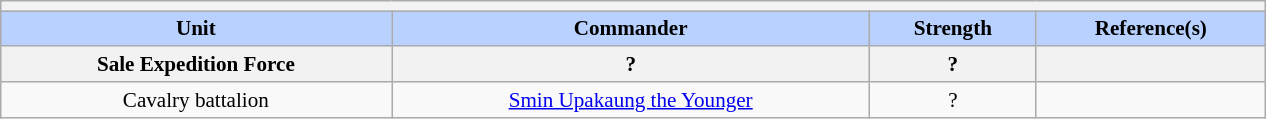<table class="wikitable collapsible" style="min-width:60em; margin:0.3em auto; font-size:88%;">
<tr>
<th colspan=5></th>
</tr>
<tr>
<th style="background-color:#B9D1FF">Unit</th>
<th style="background-color:#B9D1FF">Commander</th>
<th style="background-color:#B9D1FF">Strength</th>
<th style="background-color:#B9D1FF">Reference(s)</th>
</tr>
<tr>
<th colspan="1">Sale Expedition Force</th>
<th colspan="1">?</th>
<th colspan="1">?</th>
<th colspan="1"></th>
</tr>
<tr>
<td align="center">Cavalry battalion</td>
<td align="center"><a href='#'>Smin Upakaung the Younger</a></td>
<td align="center">?</td>
<td align="center"></td>
</tr>
</table>
